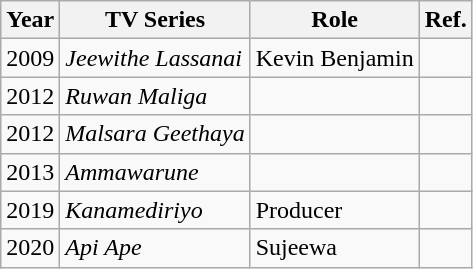<table class="wikitable">
<tr>
<th>Year</th>
<th>TV Series</th>
<th>Role</th>
<th>Ref.</th>
</tr>
<tr>
<td>2009</td>
<td><em>Jeewithe Lassanai</em></td>
<td>Kevin Benjamin</td>
<td></td>
</tr>
<tr>
<td>2012</td>
<td><em>Ruwan Maliga</em></td>
<td></td>
<td></td>
</tr>
<tr>
<td>2012</td>
<td><em>Malsara Geethaya</em></td>
<td></td>
<td></td>
</tr>
<tr>
<td>2013</td>
<td><em>Ammawarune</em></td>
<td></td>
<td></td>
</tr>
<tr>
<td>2019</td>
<td><em>Kanamediriyo</em></td>
<td>Producer</td>
<td></td>
</tr>
<tr>
<td>2020</td>
<td><em>Api Ape</em></td>
<td>Sujeewa</td>
<td></td>
</tr>
</table>
